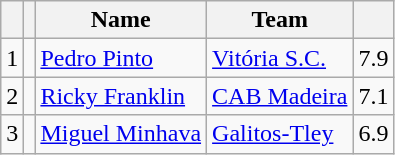<table class="wikitable sortable" style="text-align:center;">
<tr>
<th></th>
<th></th>
<th>Name</th>
<th>Team</th>
<th></th>
</tr>
<tr>
<td>1</td>
<td></td>
<td align=left><a href='#'>Pedro Pinto</a></td>
<td align=left><a href='#'>Vitória S.C.</a></td>
<td>7.9</td>
</tr>
<tr>
<td>2</td>
<td></td>
<td align=left><a href='#'>Ricky Franklin</a></td>
<td align=left><a href='#'>CAB Madeira</a></td>
<td>7.1</td>
</tr>
<tr>
<td>3</td>
<td></td>
<td align=left><a href='#'>Miguel Minhava</a></td>
<td align=left><a href='#'>Galitos-Tley</a></td>
<td>6.9</td>
</tr>
</table>
